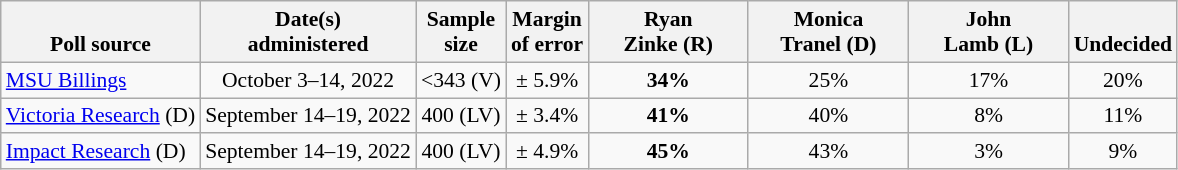<table class="wikitable" style="font-size:90%;text-align:center;">
<tr valign=bottom>
<th>Poll source</th>
<th>Date(s)<br>administered</th>
<th>Sample<br>size</th>
<th>Margin<br>of error</th>
<th style="width:100px;">Ryan<br>Zinke (R)</th>
<th style="width:100px;">Monica<br>Tranel (D)</th>
<th style="width:100px;">John<br>Lamb (L)</th>
<th>Undecided</th>
</tr>
<tr>
<td style="text-align:left;"><a href='#'>MSU Billings</a></td>
<td>October 3–14, 2022</td>
<td><343 (V)</td>
<td>± 5.9%</td>
<td><strong>34%</strong></td>
<td>25%</td>
<td>17%</td>
<td>20%</td>
</tr>
<tr>
<td style="text-align:left;"><a href='#'>Victoria Research</a> (D)</td>
<td>September 14–19, 2022</td>
<td>400 (LV)</td>
<td>± 3.4%</td>
<td><strong>41%</strong></td>
<td>40%</td>
<td>8%</td>
<td>11%</td>
</tr>
<tr>
<td style="text-align:left;"><a href='#'>Impact Research</a> (D)</td>
<td>September 14–19, 2022</td>
<td>400 (LV)</td>
<td>± 4.9%</td>
<td><strong>45%</strong></td>
<td>43%</td>
<td>3%</td>
<td>9%</td>
</tr>
</table>
